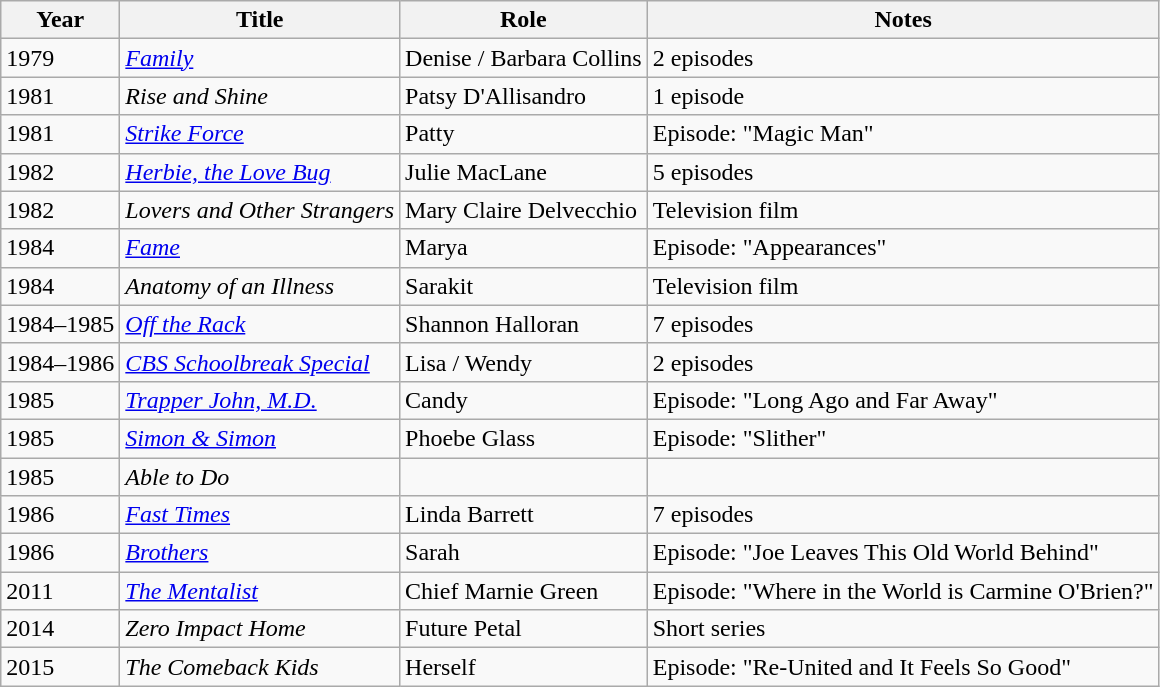<table class="wikitable sortable">
<tr>
<th>Year</th>
<th>Title</th>
<th>Role</th>
<th class="unsortable">Notes</th>
</tr>
<tr>
<td>1979</td>
<td><em><a href='#'>Family</a></em></td>
<td>Denise / Barbara Collins</td>
<td>2 episodes</td>
</tr>
<tr>
<td>1981</td>
<td><em>Rise and Shine</em></td>
<td>Patsy D'Allisandro</td>
<td>1 episode</td>
</tr>
<tr>
<td>1981</td>
<td><em><a href='#'>Strike Force</a></em></td>
<td>Patty</td>
<td>Episode: "Magic Man"</td>
</tr>
<tr>
<td>1982</td>
<td><em><a href='#'>Herbie, the Love Bug</a></em></td>
<td>Julie MacLane</td>
<td>5 episodes</td>
</tr>
<tr>
<td>1982</td>
<td><em>Lovers and Other Strangers</em></td>
<td>Mary Claire Delvecchio</td>
<td>Television film</td>
</tr>
<tr>
<td>1984</td>
<td><em><a href='#'>Fame</a></em></td>
<td>Marya</td>
<td>Episode: "Appearances"</td>
</tr>
<tr>
<td>1984</td>
<td><em>Anatomy of an Illness</em></td>
<td>Sarakit</td>
<td>Television film</td>
</tr>
<tr>
<td>1984–1985</td>
<td><em><a href='#'>Off the Rack</a></em></td>
<td>Shannon Halloran</td>
<td>7 episodes</td>
</tr>
<tr>
<td>1984–1986</td>
<td><em><a href='#'>CBS Schoolbreak Special</a></em></td>
<td>Lisa / Wendy</td>
<td>2 episodes</td>
</tr>
<tr>
<td>1985</td>
<td><em><a href='#'>Trapper John, M.D.</a></em></td>
<td>Candy</td>
<td>Episode: "Long Ago and Far Away"</td>
</tr>
<tr>
<td>1985</td>
<td><em><a href='#'>Simon & Simon</a></em></td>
<td>Phoebe Glass</td>
<td>Episode: "Slither"</td>
</tr>
<tr>
<td>1985</td>
<td><em>Able to Do</em></td>
<td></td>
<td></td>
</tr>
<tr>
<td>1986</td>
<td><em><a href='#'>Fast Times</a></em></td>
<td>Linda Barrett</td>
<td>7 episodes</td>
</tr>
<tr>
<td>1986</td>
<td><em><a href='#'>Brothers</a></em></td>
<td>Sarah</td>
<td>Episode: "Joe Leaves This Old World Behind"</td>
</tr>
<tr>
<td>2011</td>
<td><em><a href='#'>The Mentalist</a></em></td>
<td>Chief Marnie Green</td>
<td>Episode: "Where in the World is Carmine O'Brien?"</td>
</tr>
<tr>
<td>2014</td>
<td><em>Zero Impact Home</em></td>
<td>Future Petal</td>
<td>Short series</td>
</tr>
<tr>
<td>2015</td>
<td><em>The Comeback Kids</em></td>
<td>Herself</td>
<td>Episode: "Re-United and It Feels So Good"</td>
</tr>
</table>
